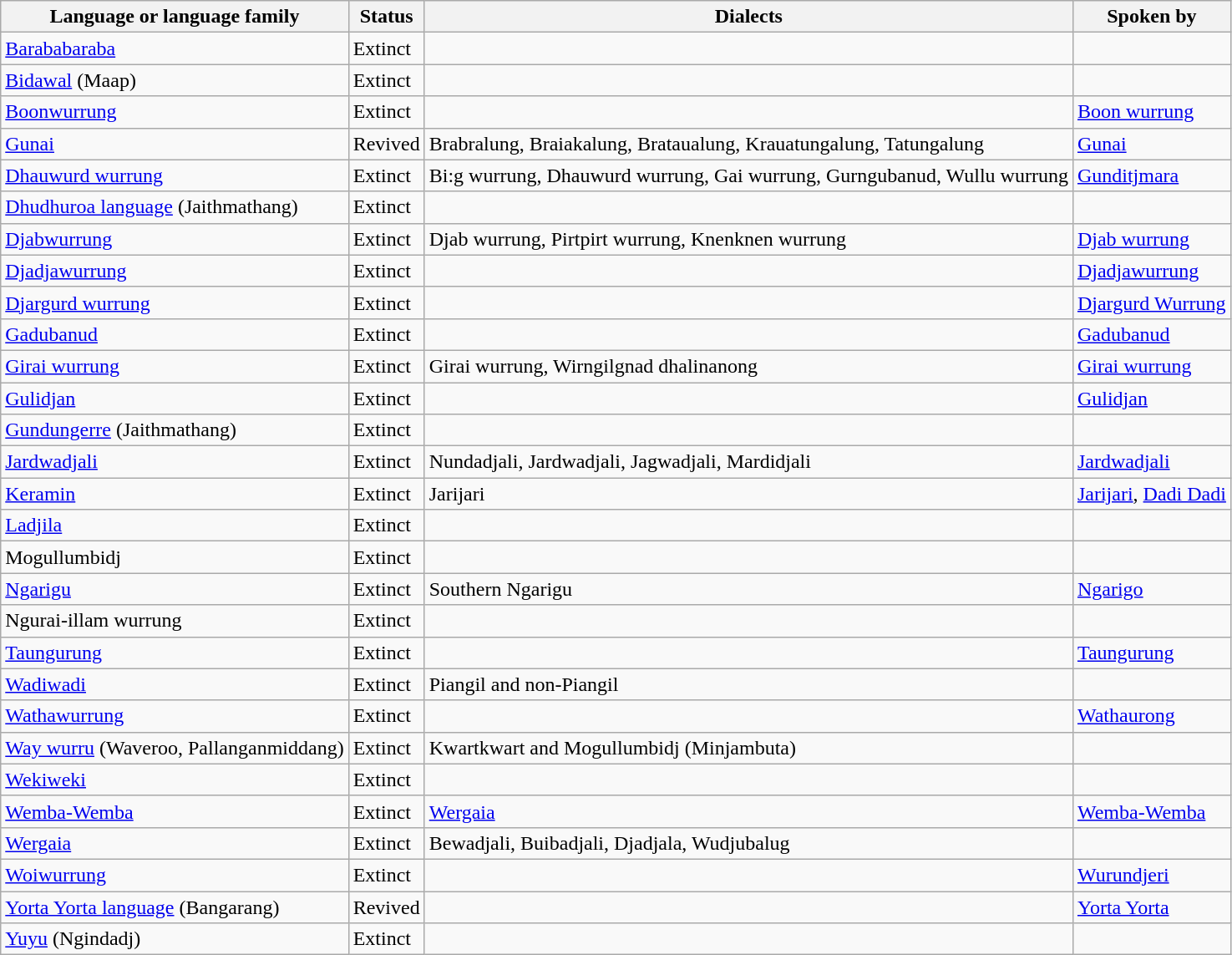<table class="wikitable">
<tr>
<th>Language or language family</th>
<th>Status</th>
<th>Dialects</th>
<th>Spoken by</th>
</tr>
<tr>
<td><a href='#'>Barababaraba</a></td>
<td>Extinct</td>
<td></td>
<td></td>
</tr>
<tr>
<td><a href='#'>Bidawal</a> (Maap)</td>
<td>Extinct</td>
<td></td>
<td></td>
</tr>
<tr>
<td><a href='#'>Boonwurrung</a></td>
<td>Extinct</td>
<td></td>
<td><a href='#'>Boon wurrung</a></td>
</tr>
<tr>
<td><a href='#'>Gunai</a></td>
<td>Revived</td>
<td>Brabralung, Braiakalung, Brataualung, Krauatungalung, Tatungalung</td>
<td><a href='#'>Gunai</a></td>
</tr>
<tr>
<td><a href='#'>Dhauwurd wurrung</a></td>
<td>Extinct</td>
<td>Bi:g wurrung, Dhauwurd wurrung, Gai wurrung, Gurngubanud, Wullu wurrung</td>
<td><a href='#'>Gunditjmara</a></td>
</tr>
<tr>
<td><a href='#'>Dhudhuroa language</a> (Jaithmathang)</td>
<td>Extinct</td>
<td></td>
<td></td>
</tr>
<tr>
<td><a href='#'>Djabwurrung</a></td>
<td>Extinct</td>
<td>Djab wurrung, Pirtpirt wurrung, Knenknen wurrung</td>
<td><a href='#'>Djab wurrung</a></td>
</tr>
<tr>
<td><a href='#'>Djadjawurrung</a></td>
<td>Extinct</td>
<td></td>
<td><a href='#'>Djadjawurrung</a></td>
</tr>
<tr>
<td><a href='#'>Djargurd wurrung</a></td>
<td>Extinct</td>
<td></td>
<td><a href='#'>Djargurd Wurrung</a></td>
</tr>
<tr>
<td><a href='#'>Gadubanud</a></td>
<td>Extinct</td>
<td></td>
<td><a href='#'>Gadubanud</a></td>
</tr>
<tr>
<td><a href='#'>Girai wurrung</a></td>
<td>Extinct</td>
<td>Girai wurrung, Wirngilgnad dhalinanong</td>
<td><a href='#'>Girai wurrung</a></td>
</tr>
<tr>
<td><a href='#'>Gulidjan</a></td>
<td>Extinct</td>
<td></td>
<td><a href='#'>Gulidjan</a></td>
</tr>
<tr>
<td><a href='#'>Gundungerre</a> (Jaithmathang)</td>
<td>Extinct</td>
<td></td>
<td></td>
</tr>
<tr>
<td><a href='#'>Jardwadjali</a></td>
<td>Extinct</td>
<td>Nundadjali, Jardwadjali, Jagwadjali, Mardidjali</td>
<td><a href='#'>Jardwadjali</a></td>
</tr>
<tr>
<td><a href='#'>Keramin</a></td>
<td>Extinct</td>
<td>Jarijari</td>
<td><a href='#'>Jarijari</a>, <a href='#'>Dadi Dadi</a></td>
</tr>
<tr>
<td><a href='#'>Ladjila</a></td>
<td>Extinct</td>
<td></td>
<td></td>
</tr>
<tr>
<td>Mogullumbidj</td>
<td>Extinct</td>
<td></td>
<td></td>
</tr>
<tr>
<td><a href='#'>Ngarigu</a></td>
<td>Extinct</td>
<td>Southern Ngarigu</td>
<td><a href='#'>Ngarigo</a></td>
</tr>
<tr>
<td>Ngurai-illam wurrung</td>
<td>Extinct</td>
<td></td>
<td></td>
</tr>
<tr>
<td><a href='#'>Taungurung</a></td>
<td>Extinct</td>
<td></td>
<td><a href='#'>Taungurung</a></td>
</tr>
<tr>
<td><a href='#'>Wadiwadi</a></td>
<td>Extinct</td>
<td>Piangil and non-Piangil</td>
<td></td>
</tr>
<tr>
<td><a href='#'>Wathawurrung</a></td>
<td>Extinct</td>
<td></td>
<td><a href='#'>Wathaurong</a></td>
</tr>
<tr>
<td><a href='#'>Way wurru</a> (Waveroo, Pallanganmiddang)</td>
<td>Extinct</td>
<td>Kwartkwart and Mogullumbidj (Minjambuta)</td>
<td></td>
</tr>
<tr>
<td><a href='#'>Wekiweki</a></td>
<td>Extinct</td>
<td></td>
<td></td>
</tr>
<tr>
<td><a href='#'>Wemba-Wemba</a></td>
<td>Extinct</td>
<td><a href='#'>Wergaia</a></td>
<td><a href='#'>Wemba-Wemba</a></td>
</tr>
<tr>
<td><a href='#'>Wergaia</a></td>
<td>Extinct</td>
<td>Bewadjali, Buibadjali, Djadjala, Wudjubalug</td>
<td></td>
</tr>
<tr>
<td><a href='#'>Woiwurrung</a></td>
<td>Extinct</td>
<td></td>
<td><a href='#'>Wurundjeri</a></td>
</tr>
<tr>
<td><a href='#'>Yorta Yorta language</a> (Bangarang)</td>
<td>Revived</td>
<td></td>
<td><a href='#'>Yorta Yorta</a></td>
</tr>
<tr>
<td><a href='#'>Yuyu</a> (Ngindadj)</td>
<td>Extinct</td>
<td></td>
<td></td>
</tr>
</table>
